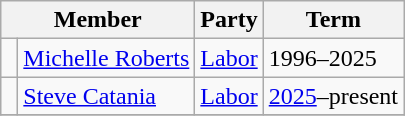<table class="wikitable">
<tr>
<th colspan="2">Member</th>
<th>Party</th>
<th>Term</th>
</tr>
<tr>
<td> </td>
<td><a href='#'>Michelle Roberts</a></td>
<td><a href='#'>Labor</a></td>
<td>1996–2025</td>
</tr>
<tr>
<td> </td>
<td><a href='#'>Steve Catania</a></td>
<td><a href='#'>Labor</a></td>
<td><a href='#'>2025</a>–present</td>
</tr>
<tr>
</tr>
</table>
